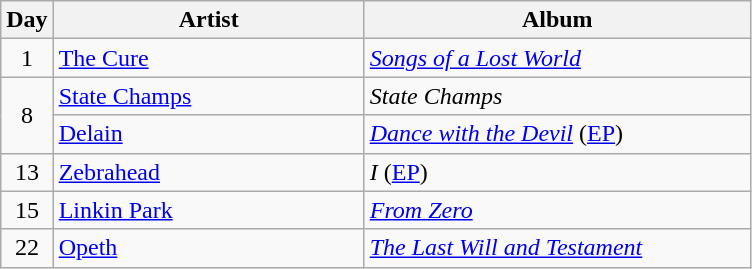<table class="wikitable" id="table_November">
<tr>
<th style="width:20px;">Day</th>
<th style="width:200px;">Artist</th>
<th style="width:250px;">Album</th>
</tr>
<tr>
<td style="text-align:center;" rowspan="1">1</td>
<td><a href='#'>The Cure</a></td>
<td><em><a href='#'>Songs of a Lost World</a></em></td>
</tr>
<tr>
<td style="text-align:center;" rowspan="2">8</td>
<td><a href='#'>State Champs</a></td>
<td><em>State Champs</em></td>
</tr>
<tr>
<td><a href='#'>Delain</a></td>
<td><em><a href='#'>Dance with the Devil</a></em> (<a href='#'>EP</a>)</td>
</tr>
<tr>
<td style="text-align:center;" rowspan="1">13</td>
<td><a href='#'>Zebrahead</a></td>
<td><em>I</em> (<a href='#'>EP</a>)</td>
</tr>
<tr>
<td style="text-align:center;" rowspan="1">15</td>
<td><a href='#'>Linkin Park</a></td>
<td><em><a href='#'>From Zero</a></em></td>
</tr>
<tr>
<td style="text-align:center;" rowspan="1">22</td>
<td><a href='#'>Opeth</a></td>
<td><em><a href='#'>The Last Will and Testament</a></em></td>
</tr>
</table>
